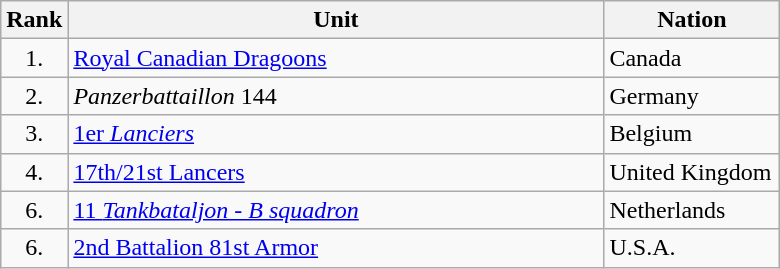<table class="wikitable">
<tr>
<th>Rank</th>
<th scope="col" style="width: 350px;">Unit</th>
<th scope="col" style="width: 110px;">Nation</th>
</tr>
<tr>
<td align="center">1.</td>
<td><a href='#'>Royal Canadian Dragoons</a></td>
<td>Canada</td>
</tr>
<tr>
<td align="center">2.</td>
<td><em>Panzerbattaillon</em> 144</td>
<td>Germany</td>
</tr>
<tr>
<td align="center">3.</td>
<td><a href='#'>1er <em>Lanciers</em></a></td>
<td>Belgium</td>
</tr>
<tr>
<td align="center">4.</td>
<td><a href='#'>17th/21st Lancers</a></td>
<td>United Kingdom</td>
</tr>
<tr>
<td align="center">6.</td>
<td><a href='#'>11 <em>Tankbataljon - B squadron</em></a></td>
<td>Netherlands</td>
</tr>
<tr>
<td align="center">6.</td>
<td><a href='#'>2nd Battalion 81st Armor</a></td>
<td>U.S.A.</td>
</tr>
</table>
